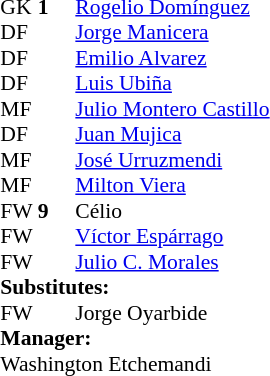<table cellspacing="0" cellpadding="0" style="font-size:90%; margin:0.2em auto;">
<tr>
<th width="25"></th>
<th width="25"></th>
</tr>
<tr>
<td>GK</td>
<td><strong>1</strong></td>
<td> <a href='#'>Rogelio Domínguez</a></td>
</tr>
<tr>
<td>DF</td>
<td></td>
<td> <a href='#'>Jorge Manicera</a></td>
</tr>
<tr>
<td>DF</td>
<td></td>
<td> <a href='#'>Emilio Alvarez</a></td>
</tr>
<tr>
<td>DF</td>
<td></td>
<td> <a href='#'>Luis Ubiña</a></td>
</tr>
<tr>
<td>MF</td>
<td></td>
<td> <a href='#'>Julio Montero Castillo</a></td>
</tr>
<tr>
<td>DF</td>
<td></td>
<td> <a href='#'>Juan Mujica</a></td>
</tr>
<tr>
<td>MF</td>
<td></td>
<td> <a href='#'>José Urruzmendi</a></td>
</tr>
<tr>
<td>MF</td>
<td></td>
<td> <a href='#'>Milton Viera</a></td>
</tr>
<tr>
<td>FW</td>
<td><strong>9</strong></td>
<td> Célio</td>
</tr>
<tr>
<td>FW</td>
<td></td>
<td> <a href='#'>Víctor Espárrago</a></td>
</tr>
<tr>
<td>FW</td>
<td></td>
<td> <a href='#'>Julio C. Morales</a> </td>
<td></td>
<td></td>
</tr>
<tr>
<td colspan=3><strong>Substitutes:</strong></td>
</tr>
<tr>
<td>FW</td>
<td></td>
<td> Jorge Oyarbide</td>
<td></td>
<td></td>
</tr>
<tr>
<td colspan=3><strong>Manager:</strong></td>
</tr>
<tr>
<td colspan=4> Washington Etchemandi</td>
</tr>
</table>
